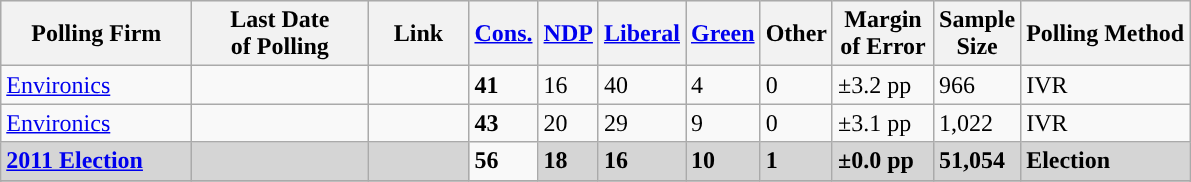<table class="wikitable sortable">
<tr style="background:#e9e9e9;">
<th style="width:120px">Polling Firm</th>
<th style="width:110px">Last Date<br>of Polling</th>
<th style="width:60px" class="unsortable">Link</th>
<th style="background-color:"><strong><a href='#'>Cons.</a></strong></th>
<th style="background-color:"><strong><a href='#'>NDP</a></strong></th>
<th style="background-color:"><strong><a href='#'>Liberal</a></strong></th>
<th style="background-color:"><strong><a href='#'>Green</a></strong></th>
<th style="background-color:"><strong>Other</strong></th>
<th style="width:60px;" class=unsortable>Margin<br>of Error</th>
<th style="width:50px;" class=unsortable>Sample<br>Size</th>
<th class=unsortable>Polling Method</th>
</tr>
<tr>
<td><a href='#'>Environics</a></td>
<td></td>
<td></td>
<td><strong>41</strong></td>
<td>16</td>
<td>40</td>
<td>4</td>
<td>0</td>
<td>±3.2 pp</td>
<td>966</td>
<td>IVR</td>
</tr>
<tr>
<td><a href='#'>Environics</a></td>
<td></td>
<td></td>
<td><strong>43</strong></td>
<td>20</td>
<td>29</td>
<td>9</td>
<td>0</td>
<td>±3.1 pp</td>
<td>1,022</td>
<td>IVR</td>
</tr>
<tr>
<td style="background:#D5D5D5"><strong><a href='#'>2011 Election</a></strong></td>
<td style="background:#D5D5D5"><strong></strong></td>
<td style="background:#D5D5D5"></td>
<td><strong>56</strong></td>
<td style="background:#D5D5D5"><strong>18</strong></td>
<td style="background:#D5D5D5"><strong>16</strong></td>
<td style="background:#D5D5D5"><strong>10</strong></td>
<td style="background:#D5D5D5"><strong>1</strong></td>
<td style="background:#D5D5D5"><strong>±0.0 pp</strong></td>
<td style="background:#D5D5D5"><strong>51,054</strong></td>
<td style="background:#D5D5D5"><strong>Election</strong></td>
</tr>
<tr>
</tr>
<tr>
</tr>
</table>
